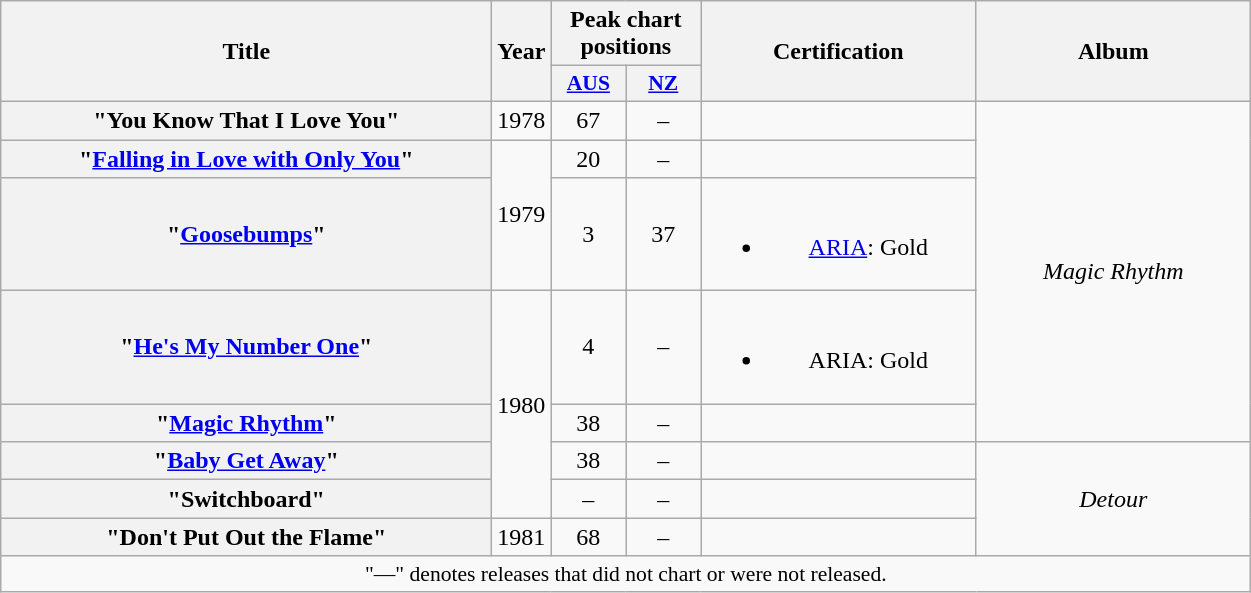<table class="wikitable plainrowheaders" style="text-align:center;">
<tr>
<th scope="col" rowspan="2" style="width:20em;">Title</th>
<th scope="col" rowspan="2" style="width:1em;">Year</th>
<th scope="col" colspan="2">Peak chart positions</th>
<th scope="col" rowspan="2" style="width:11em;">Certification</th>
<th scope="col" rowspan="2" style="width:11em;">Album</th>
</tr>
<tr>
<th scope="col" style="width:3em;font-size:90%;"><a href='#'>AUS</a><br></th>
<th scope="col" style="width:3em;font-size:90%;"><a href='#'>NZ</a><br></th>
</tr>
<tr>
<th scope="row">"You Know That I Love You"</th>
<td rowspan="1">1978</td>
<td>67</td>
<td>–</td>
<td></td>
<td rowspan="5"><em>Magic Rhythm</em></td>
</tr>
<tr>
<th scope="row">"<a href='#'>Falling in Love with Only You</a>"</th>
<td rowspan="2">1979</td>
<td>20</td>
<td>–</td>
<td></td>
</tr>
<tr>
<th scope="row">"<a href='#'>Goosebumps</a>"</th>
<td>3</td>
<td>37</td>
<td><br><ul><li><a href='#'>ARIA</a>: Gold</li></ul></td>
</tr>
<tr>
<th scope="row">"<a href='#'>He's My Number One</a>"</th>
<td rowspan="4">1980</td>
<td>4</td>
<td>–</td>
<td><br><ul><li>ARIA: Gold</li></ul></td>
</tr>
<tr>
<th scope="row">"<a href='#'>Magic Rhythm</a>"</th>
<td>38</td>
<td>–</td>
<td></td>
</tr>
<tr>
<th scope="row">"<a href='#'>Baby Get Away</a>"</th>
<td>38</td>
<td>–</td>
<td></td>
<td rowspan="3"><em>Detour</em></td>
</tr>
<tr>
<th scope="row">"Switchboard"</th>
<td>–</td>
<td>–</td>
<td></td>
</tr>
<tr>
<th scope="row">"Don't Put Out the Flame"</th>
<td rowspan="1">1981</td>
<td>68</td>
<td>–</td>
<td></td>
</tr>
<tr>
<td align="center" colspan="6" style="font-size:90%">"—" denotes releases that did not chart or were not released.</td>
</tr>
</table>
